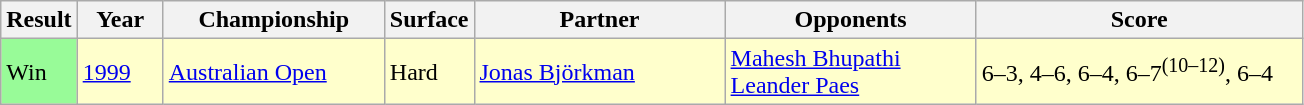<table class="sortable wikitable">
<tr>
<th style="width:40px">Result</th>
<th style="width:50px">Year</th>
<th style="width:140px">Championship</th>
<th style="width:50px">Surface</th>
<th style="width:160px">Partner</th>
<th style="width:160px">Opponents</th>
<th style="width:210px" class="unsortable">Score</th>
</tr>
<tr bgcolor="#FFFFCC">
<td style="background:#98fb98;">Win</td>
<td><a href='#'>1999</a></td>
<td><a href='#'>Australian Open</a></td>
<td>Hard</td>
<td> <a href='#'>Jonas Björkman</a></td>
<td> <a href='#'>Mahesh Bhupathi</a> <br>  <a href='#'>Leander Paes</a></td>
<td>6–3, 4–6, 6–4, 6–7<sup>(10–12)</sup>, 6–4</td>
</tr>
</table>
